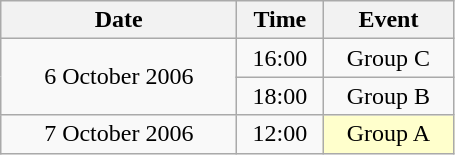<table class = "wikitable" style="text-align:center;">
<tr>
<th width=150>Date</th>
<th width=50>Time</th>
<th width=80>Event</th>
</tr>
<tr>
<td rowspan=2>6 October 2006</td>
<td>16:00</td>
<td>Group C</td>
</tr>
<tr>
<td>18:00</td>
<td>Group B</td>
</tr>
<tr>
<td>7 October 2006</td>
<td>12:00</td>
<td bgcolor=ffffcc>Group A</td>
</tr>
</table>
